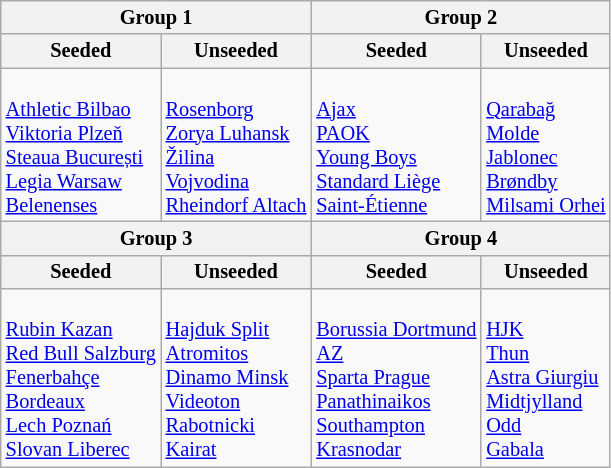<table class="wikitable" style="font-size:85%">
<tr>
<th colspan=2>Group 1</th>
<th colspan=2>Group 2</th>
</tr>
<tr>
<th>Seeded</th>
<th>Unseeded</th>
<th>Seeded</th>
<th>Unseeded</th>
</tr>
<tr>
<td valign=top><br> <a href='#'>Athletic Bilbao</a> <br>
 <a href='#'>Viktoria Plzeň</a> <br>
 <a href='#'>Steaua București</a> <br>
 <a href='#'>Legia Warsaw</a> <br>
 <a href='#'>Belenenses</a> </td>
<td valign=top><br> <a href='#'>Rosenborg</a> <br>
 <a href='#'>Zorya Luhansk</a> <br>
 <a href='#'>Žilina</a> <br>
 <a href='#'>Vojvodina</a> <br>
 <a href='#'>Rheindorf Altach</a> </td>
<td valign=top><br> <a href='#'>Ajax</a> <br>
 <a href='#'>PAOK</a> <br>
 <a href='#'>Young Boys</a> <br>
 <a href='#'>Standard Liège</a> <br>
 <a href='#'>Saint-Étienne</a> </td>
<td valign=top><br> <a href='#'>Qarabağ</a> <br>
 <a href='#'>Molde</a> <br>
 <a href='#'>Jablonec</a> <br>
 <a href='#'>Brøndby</a> <br>
 <a href='#'>Milsami Orhei</a> </td>
</tr>
<tr>
<th colspan=2>Group 3</th>
<th colspan=2>Group 4</th>
</tr>
<tr>
<th>Seeded</th>
<th>Unseeded</th>
<th>Seeded</th>
<th>Unseeded</th>
</tr>
<tr>
<td valign=top><br> <a href='#'>Rubin Kazan</a> <br>
 <a href='#'>Red Bull Salzburg</a> <br>
 <a href='#'>Fenerbahçe</a> <br>
 <a href='#'>Bordeaux</a> <br>
 <a href='#'>Lech Poznań</a> <br>
 <a href='#'>Slovan Liberec</a> </td>
<td valign=top><br> <a href='#'>Hajduk Split</a> <br>
 <a href='#'>Atromitos</a> <br>
 <a href='#'>Dinamo Minsk</a> <br>
 <a href='#'>Videoton</a> <br>
 <a href='#'>Rabotnicki</a> <br>
 <a href='#'>Kairat</a> </td>
<td valign=top><br> <a href='#'>Borussia Dortmund</a> <br>
 <a href='#'>AZ</a> <br>
 <a href='#'>Sparta Prague</a> <br>
 <a href='#'>Panathinaikos</a> <br>
 <a href='#'>Southampton</a> <br>
 <a href='#'>Krasnodar</a> </td>
<td valign=top><br> <a href='#'>HJK</a> <br>
 <a href='#'>Thun</a> <br>
 <a href='#'>Astra Giurgiu</a> <br>
 <a href='#'>Midtjylland</a> <br>
 <a href='#'>Odd</a> <br>
 <a href='#'>Gabala</a> <br></td>
</tr>
</table>
